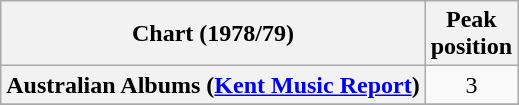<table class="wikitable sortable plainrowheaders">
<tr>
<th scope="col">Chart (1978/79)</th>
<th scope="col">Peak<br>position</th>
</tr>
<tr>
<th scope="row">Australian Albums (<a href='#'>Kent Music Report</a>)</th>
<td style="text-align:center;">3</td>
</tr>
<tr>
</tr>
<tr>
</tr>
</table>
